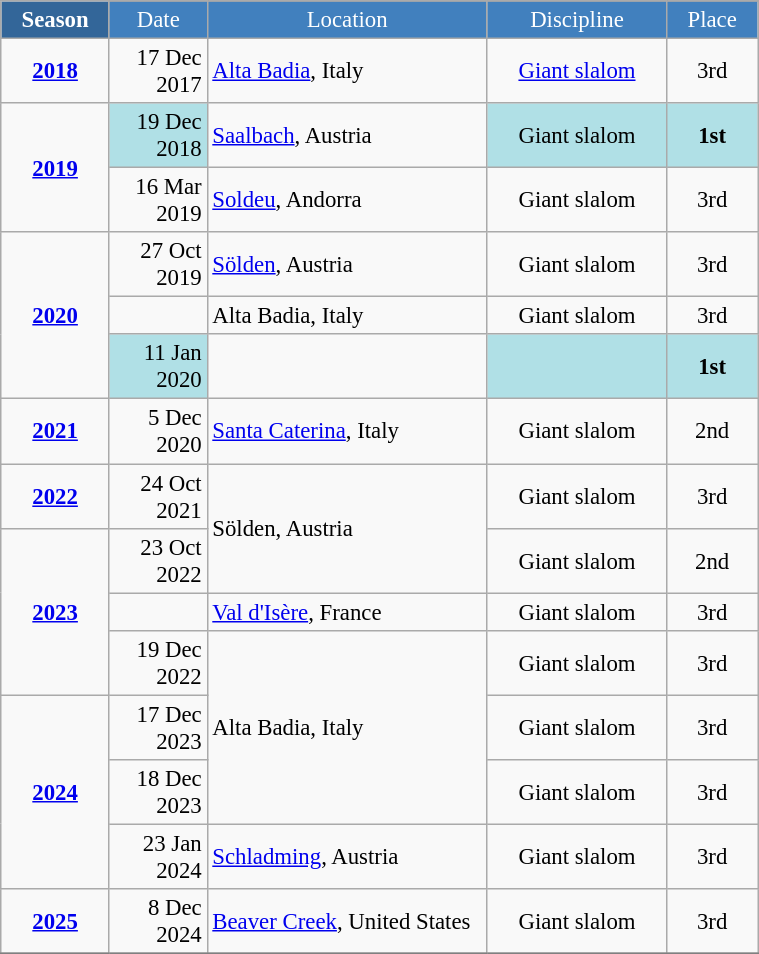<table class="wikitable" style="font-size:95%; text-align:center; border:grey solid 1px; border-collapse:collapse;" width="40%">
<tr style="background-color:#369; color:white;">
<td rowspan="2" colspan="1" width="3%"><strong>Season</strong></td>
</tr>
<tr style="background-color:#4180be; color:white;">
<td width="4%">Date</td>
<td width="15%">Location</td>
<td width="5%">Discipline</td>
<td width="3%">Place</td>
</tr>
<tr>
<td><strong><a href='#'>2018</a></strong></td>
<td align=right>17 Dec 2017</td>
<td align=left> <a href='#'>Alta Badia</a>, Italy</td>
<td><a href='#'>Giant slalom</a></td>
<td>3rd</td>
</tr>
<tr>
<td rowspan="2"><strong><a href='#'>2019</a></strong></td>
<td align=right bgcolor="#BOEOE6">19 Dec 2018</td>
<td align=left> <a href='#'>Saalbach</a>, Austria</td>
<td bgcolor="#BOEOE6">Giant slalom</td>
<td bgcolor="#BOEOE6"><strong>1st</strong></td>
</tr>
<tr>
<td align=right>16 Mar 2019</td>
<td align=left> <a href='#'>Soldeu</a>, Andorra</td>
<td>Giant slalom</td>
<td>3rd</td>
</tr>
<tr>
<td rowspan="3"><strong><a href='#'>2020</a></strong></td>
<td align=right>27 Oct 2019</td>
<td align=left> <a href='#'>Sölden</a>, Austria</td>
<td>Giant slalom</td>
<td>3rd</td>
</tr>
<tr>
<td align=right></td>
<td align=left> Alta Badia, Italy</td>
<td>Giant slalom</td>
<td>3rd</td>
</tr>
<tr>
<td align=right bgcolor="#BOEOE6">11 Jan 2020</td>
<td align=left></td>
<td bgcolor="#BOEOE6"></td>
<td bgcolor="#BOEOE6"><strong>1st</strong></td>
</tr>
<tr>
<td rowspan="1"><strong><a href='#'>2021</a></strong></td>
<td align=right>5 Dec 2020</td>
<td align=left> <a href='#'>Santa Caterina</a>, Italy</td>
<td>Giant slalom</td>
<td>2nd</td>
</tr>
<tr>
<td rowspan="1"><strong><a href='#'>2022</a></strong></td>
<td align=right>24 Oct 2021</td>
<td align=left rowspan="2"> Sölden, Austria</td>
<td>Giant slalom</td>
<td>3rd</td>
</tr>
<tr>
<td rowspan="3"><strong><a href='#'>2023</a></strong></td>
<td align=right>23 Oct 2022</td>
<td>Giant slalom</td>
<td>2nd</td>
</tr>
<tr>
<td align=right></td>
<td align=left> <a href='#'>Val d'Isère</a>, France</td>
<td>Giant slalom</td>
<td>3rd</td>
</tr>
<tr>
<td align=right>19 Dec 2022</td>
<td align=left rowspan="3"> Alta Badia, Italy</td>
<td>Giant slalom</td>
<td>3rd</td>
</tr>
<tr>
<td rowspan="3"><strong><a href='#'>2024</a></strong></td>
<td align=right>17 Dec 2023</td>
<td>Giant slalom</td>
<td>3rd</td>
</tr>
<tr>
<td align=right>18 Dec 2023</td>
<td>Giant slalom</td>
<td>3rd</td>
</tr>
<tr>
<td align=right>23 Jan 2024</td>
<td align=left> <a href='#'>Schladming</a>, Austria</td>
<td>Giant slalom</td>
<td>3rd</td>
</tr>
<tr>
<td><strong><a href='#'>2025</a></strong></td>
<td align=right>8 Dec 2024</td>
<td align=left> <a href='#'>Beaver Creek</a>, United States</td>
<td>Giant slalom</td>
<td>3rd</td>
</tr>
<tr>
</tr>
</table>
